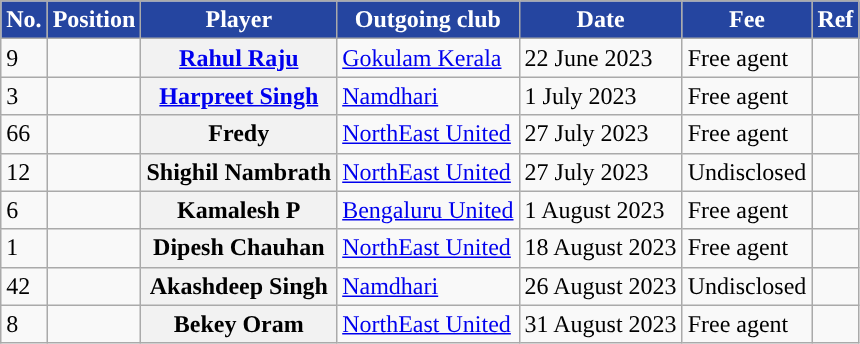<table class="wikitable plainrowheaders" style="text-align:center; text-align:left">
<tr>
<th style="background:#2545A0; color:#FFFFFF; ">No.</th>
<th scope="col" style="background:#2545A0; color:#FFFFFF; ">Position</th>
<th scope="col" style="background:#2545A0; color:#FFFFFF; ">Player</th>
<th scope="col" style="background:#2545A0; color:#FFFFFF; ">Outgoing club</th>
<th scope="col" style="background:#2545A0; color:#FFFFFF; ">Date</th>
<th scope="col" style="background:#2545A0; color:#FFFFFF; ">Fee</th>
<th scope="col" style="background:#2545A0; color:#FFFFFF; ">Ref</th>
</tr>
<tr>
<td>9</td>
<td></td>
<th scope="row"> <a href='#'>Rahul Raju</a></th>
<td>  <a href='#'>Gokulam Kerala</a></td>
<td>22 June 2023</td>
<td>Free agent</td>
<td></td>
</tr>
<tr>
<td>3</td>
<td></td>
<th scope="row"> <a href='#'>Harpreet Singh</a></th>
<td>  <a href='#'>Namdhari</a></td>
<td>1 July 2023</td>
<td>Free agent</td>
<td></td>
</tr>
<tr>
<td>66</td>
<td></td>
<th scope="row"> Fredy</th>
<td>  <a href='#'>NorthEast United</a></td>
<td>27 July 2023</td>
<td>Free agent</td>
<td></td>
</tr>
<tr>
<td>12</td>
<td></td>
<th scope="row"> Shighil Nambrath</th>
<td>  <a href='#'>NorthEast United</a></td>
<td>27 July 2023</td>
<td>Undisclosed</td>
<td></td>
</tr>
<tr>
<td>6</td>
<td></td>
<th scope="row"> Kamalesh P</th>
<td>  <a href='#'>Bengaluru United</a></td>
<td>1 August 2023</td>
<td>Free agent</td>
<td></td>
</tr>
<tr>
<td>1</td>
<td></td>
<th scope="row"> Dipesh Chauhan</th>
<td>  <a href='#'>NorthEast United</a></td>
<td>18 August 2023</td>
<td>Free agent</td>
<td></td>
</tr>
<tr>
<td>42</td>
<td></td>
<th scope="row"> Akashdeep Singh</th>
<td>  <a href='#'>Namdhari</a></td>
<td>26 August 2023</td>
<td>Undisclosed</td>
<td></td>
</tr>
<tr>
<td>8</td>
<td></td>
<th scope="row"> Bekey Oram</th>
<td>  <a href='#'>NorthEast United</a></td>
<td>31 August 2023</td>
<td>Free agent</td>
<td></td>
</tr>
</table>
